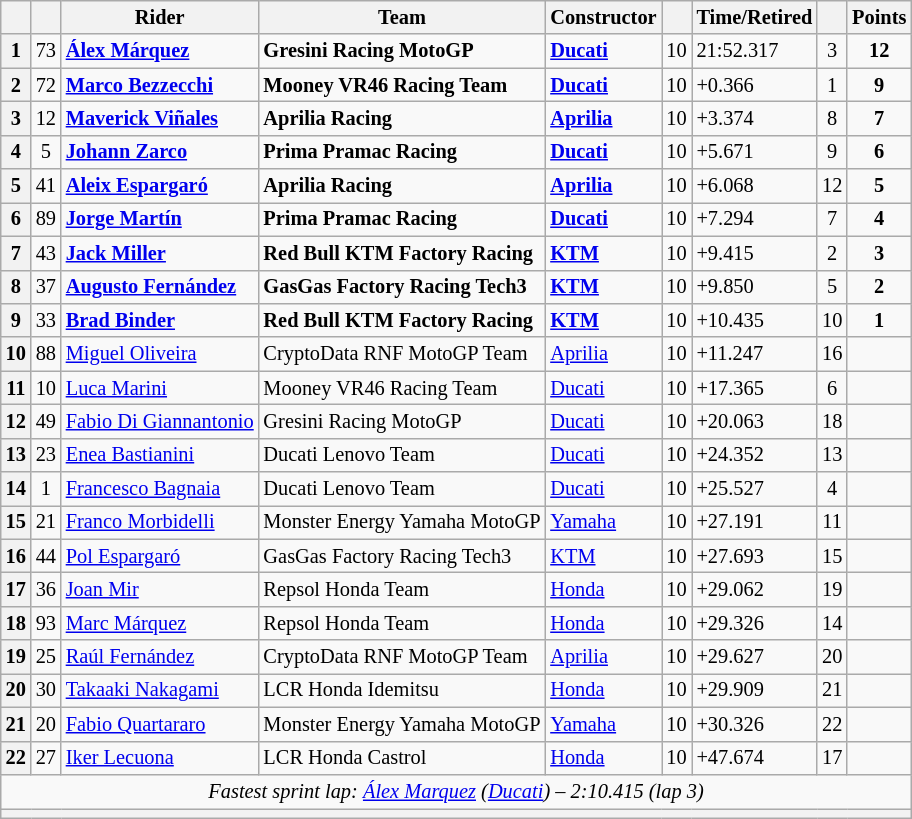<table class="wikitable sortable" style="font-size: 85%;">
<tr>
<th scope="col"></th>
<th scope="col"></th>
<th scope="col">Rider</th>
<th scope="col">Team</th>
<th scope="col">Constructor</th>
<th scope="col" class="unsortable"></th>
<th scope="col" class="unsortable">Time/Retired</th>
<th scope="col"></th>
<th scope="col">Points</th>
</tr>
<tr>
<th scope="row">1</th>
<td align="center">73</td>
<td data-sort-value="marqa"> <strong><a href='#'>Álex Márquez</a></strong></td>
<td><strong>Gresini Racing MotoGP</strong></td>
<td><strong><a href='#'>Ducati</a></strong></td>
<td>10</td>
<td>21:52.317</td>
<td align="center">3</td>
<td align="center"><strong>12</strong></td>
</tr>
<tr>
<th scope="row">2</th>
<td align="center">72</td>
<td data-sort-value="bez"> <strong><a href='#'>Marco Bezzecchi</a></strong></td>
<td><strong>Mooney VR46 Racing Team</strong></td>
<td><strong><a href='#'>Ducati</a></strong></td>
<td>10</td>
<td>+0.366</td>
<td align="center">1</td>
<td align="center"><strong>9</strong></td>
</tr>
<tr>
<th scope="row">3</th>
<td align="center">12</td>
<td data-sort-value="vin"> <strong><a href='#'>Maverick Viñales</a></strong></td>
<td><strong>Aprilia Racing</strong></td>
<td><strong><a href='#'>Aprilia</a></strong></td>
<td>10</td>
<td>+3.374</td>
<td align="center">8</td>
<td align="center"><strong>7</strong></td>
</tr>
<tr>
<th scope="row">4</th>
<td align="center">5</td>
<td data-sort-value="zar"> <strong><a href='#'>Johann Zarco</a></strong></td>
<td><strong>Prima Pramac Racing</strong></td>
<td><strong><a href='#'>Ducati</a></strong></td>
<td>10</td>
<td>+5.671</td>
<td align="center">9</td>
<td align="center"><strong>6</strong></td>
</tr>
<tr>
<th scope="row">5</th>
<td align="center">41</td>
<td data-sort-value="espa"> <strong><a href='#'>Aleix Espargaró</a></strong></td>
<td><strong>Aprilia Racing</strong></td>
<td><strong><a href='#'>Aprilia</a></strong></td>
<td>10</td>
<td>+6.068</td>
<td align="center">12</td>
<td align="center"><strong>5</strong></td>
</tr>
<tr>
<th scope="row">6</th>
<td align="center">89</td>
<td data-sort-value="mart"> <strong><a href='#'>Jorge Martín</a></strong></td>
<td><strong>Prima Pramac Racing</strong></td>
<td><strong><a href='#'>Ducati</a></strong></td>
<td>10</td>
<td>+7.294</td>
<td align="center">7</td>
<td align="center"><strong>4</strong></td>
</tr>
<tr>
<th scope="row">7</th>
<td align="center">43</td>
<td data-sort-value="mil"> <strong><a href='#'>Jack Miller</a></strong></td>
<td><strong>Red Bull KTM Factory Racing</strong></td>
<td><strong><a href='#'>KTM</a></strong></td>
<td>10</td>
<td>+9.415</td>
<td align="center">2</td>
<td align="center"><strong>3</strong></td>
</tr>
<tr>
<th scope="row">8</th>
<td align="center">37</td>
<td data-sort-value="fera"> <strong><a href='#'>Augusto Fernández</a></strong></td>
<td><strong>GasGas Factory Racing Tech3</strong></td>
<td><strong><a href='#'>KTM</a></strong></td>
<td>10</td>
<td>+9.850</td>
<td align="center">5</td>
<td align="center"><strong>2</strong></td>
</tr>
<tr>
<th scope="row">9</th>
<td align="center">33</td>
<td data-sort-value="bin"> <strong><a href='#'>Brad Binder</a></strong></td>
<td><strong>Red Bull KTM Factory Racing</strong></td>
<td><strong><a href='#'>KTM</a></strong></td>
<td>10</td>
<td>+10.435</td>
<td align="center">10</td>
<td align="center"><strong>1</strong></td>
</tr>
<tr>
<th scope="row">10</th>
<td align="center">88</td>
<td data-sort-value="oli"> <a href='#'>Miguel Oliveira</a></td>
<td>CryptoData RNF MotoGP Team</td>
<td><a href='#'>Aprilia</a></td>
<td>10</td>
<td>+11.247</td>
<td align="center">16</td>
<td></td>
</tr>
<tr>
<th scope="row">11</th>
<td align="center">10</td>
<td data-sort-value="mari"> <a href='#'>Luca Marini</a></td>
<td>Mooney VR46 Racing Team</td>
<td><a href='#'>Ducati</a></td>
<td>10</td>
<td>+17.365</td>
<td align="center">6</td>
<td></td>
</tr>
<tr>
<th scope="row">12</th>
<td align="center">49</td>
<td data-sort-value="dig"> <a href='#'>Fabio Di Giannantonio</a></td>
<td>Gresini Racing MotoGP</td>
<td><a href='#'>Ducati</a></td>
<td>10</td>
<td>+20.063</td>
<td align="center">18</td>
<td></td>
</tr>
<tr>
<th scope="row">13</th>
<td align="center">23</td>
<td data-sort-value="bas"> <a href='#'>Enea Bastianini</a></td>
<td>Ducati Lenovo Team</td>
<td><a href='#'>Ducati</a></td>
<td>10</td>
<td>+24.352</td>
<td align="center">13</td>
<td></td>
</tr>
<tr>
<th scope="row">14</th>
<td align="center">1</td>
<td data-sort-value="bag"> <a href='#'>Francesco Bagnaia</a></td>
<td>Ducati Lenovo Team</td>
<td><a href='#'>Ducati</a></td>
<td>10</td>
<td>+25.527</td>
<td align="center">4</td>
<td></td>
</tr>
<tr>
<th scope="row">15</th>
<td align="center">21</td>
<td data-sort-value="mor"> <a href='#'>Franco Morbidelli</a></td>
<td>Monster Energy Yamaha MotoGP</td>
<td><a href='#'>Yamaha</a></td>
<td>10</td>
<td>+27.191</td>
<td align="center">11</td>
<td></td>
</tr>
<tr>
<th scope="row">16</th>
<td align="center">44</td>
<td data-sort-value="espp"> <a href='#'>Pol Espargaró</a></td>
<td>GasGas Factory Racing Tech3</td>
<td><a href='#'>KTM</a></td>
<td>10</td>
<td>+27.693</td>
<td align="center">15</td>
<td></td>
</tr>
<tr>
<th scope="row">17</th>
<td align="center">36</td>
<td data-sort-value="mir"> <a href='#'>Joan Mir</a></td>
<td>Repsol Honda Team</td>
<td><a href='#'>Honda</a></td>
<td>10</td>
<td>+29.062</td>
<td align="center">19</td>
<td></td>
</tr>
<tr>
<th scope="row">18</th>
<td align="center">93</td>
<td data-sort-value="marqm"> <a href='#'>Marc Márquez</a></td>
<td>Repsol Honda Team</td>
<td><a href='#'>Honda</a></td>
<td>10</td>
<td>+29.326</td>
<td align="center">14</td>
<td></td>
</tr>
<tr>
<th scope="row">19</th>
<td align="center">25</td>
<td data-sort-value="ferr"> <a href='#'>Raúl Fernández</a></td>
<td>CryptoData RNF MotoGP Team</td>
<td><a href='#'>Aprilia</a></td>
<td>10</td>
<td>+29.627</td>
<td align="center">20</td>
<td></td>
</tr>
<tr>
<th scope="row">20</th>
<td align="center">30</td>
<td data-sort-value="nak"> <a href='#'>Takaaki Nakagami</a></td>
<td>LCR Honda Idemitsu</td>
<td><a href='#'>Honda</a></td>
<td>10</td>
<td>+29.909</td>
<td align="center">21</td>
<td></td>
</tr>
<tr>
<th scope="row">21</th>
<td align="center">20</td>
<td data-sort-value="qua"> <a href='#'>Fabio Quartararo</a></td>
<td>Monster Energy Yamaha MotoGP</td>
<td><a href='#'>Yamaha</a></td>
<td>10</td>
<td>+30.326</td>
<td align="center">22</td>
<td></td>
</tr>
<tr>
<th scope="row">22</th>
<td align="center">27</td>
<td data-sort-value="lec"> <a href='#'>Iker Lecuona</a></td>
<td>LCR Honda Castrol</td>
<td><a href='#'>Honda</a></td>
<td>10</td>
<td>+47.674</td>
<td align="center">17</td>
<td></td>
</tr>
<tr class="sortbottom">
<td colspan="9" style="text-align:center"><em>Fastest sprint lap:  <a href='#'>Álex Marquez</a> (<a href='#'>Ducati</a>) – 2:10.415 (lap 3)</em></td>
</tr>
<tr class="sortbottom">
<th colspan=9></th>
</tr>
</table>
